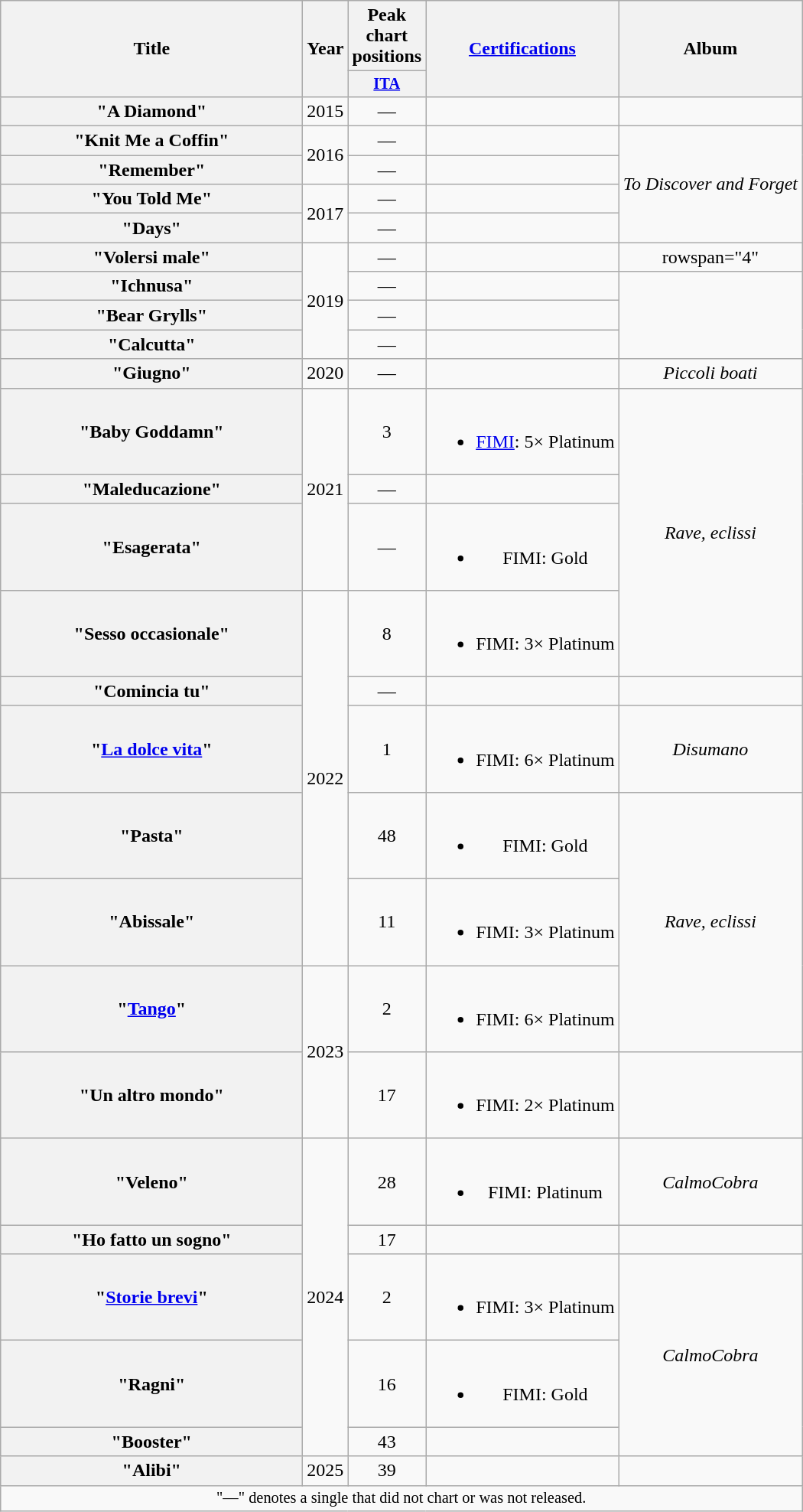<table class="wikitable plainrowheaders" style="text-align:center;">
<tr>
<th scope="col" rowspan="2" style="width:16em;">Title</th>
<th scope="col" rowspan="2" style="width:1em;">Year</th>
<th scope="col">Peak chart positions</th>
<th scope="col" rowspan="2"><a href='#'>Certifications</a></th>
<th scope="col" rowspan="2">Album</th>
</tr>
<tr>
<th scope="col" style="width:3em;font-size:85%;"><a href='#'>ITA</a><br></th>
</tr>
<tr>
<th scope="row">"A Diamond" </th>
<td>2015</td>
<td>—</td>
<td></td>
<td></td>
</tr>
<tr>
<th scope="row">"Knit Me a Coffin" </th>
<td rowspan="2">2016</td>
<td>—</td>
<td></td>
<td rowspan="4"><em>To Discover and Forget</em></td>
</tr>
<tr>
<th scope="row">"Remember" </th>
<td>—</td>
<td></td>
</tr>
<tr>
<th scope="row">"You Told Me"</th>
<td rowspan="2">2017</td>
<td>—</td>
<td></td>
</tr>
<tr>
<th scope="row">"Days" </th>
<td>—</td>
<td></td>
</tr>
<tr>
<th scope="row">"Volersi male"</th>
<td rowspan="4">2019</td>
<td>—</td>
<td></td>
<td>rowspan="4" </td>
</tr>
<tr>
<th scope="row">"Ichnusa"</th>
<td>—</td>
<td></td>
</tr>
<tr>
<th scope="row">"Bear Grylls"</th>
<td>—</td>
<td></td>
</tr>
<tr>
<th scope="row">"Calcutta"</th>
<td>—</td>
<td></td>
</tr>
<tr>
<th scope="row">"Giugno"</th>
<td>2020</td>
<td>—</td>
<td></td>
<td><em>Piccoli boati</em></td>
</tr>
<tr>
<th scope="row">"Baby Goddamn"</th>
<td rowspan="3">2021</td>
<td>3</td>
<td><br><ul><li><a href='#'>FIMI</a>: 5× Platinum</li></ul></td>
<td rowspan="4"><em>Rave, eclissi</em></td>
</tr>
<tr>
<th scope="row">"Maleducazione"</th>
<td>—</td>
<td></td>
</tr>
<tr>
<th scope="row">"Esagerata"</th>
<td>—</td>
<td><br><ul><li>FIMI: Gold</li></ul></td>
</tr>
<tr>
<th scope="row">"Sesso occasionale"</th>
<td rowspan="5">2022</td>
<td>8</td>
<td><br><ul><li>FIMI: 3× Platinum</li></ul></td>
</tr>
<tr>
<th scope="row">"Comincia tu" </th>
<td>—</td>
<td></td>
<td></td>
</tr>
<tr>
<th scope="row">"<a href='#'>La dolce vita</a>"<br></th>
<td>1</td>
<td><br><ul><li>FIMI: 6× Platinum</li></ul></td>
<td><em>Disumano</em></td>
</tr>
<tr>
<th scope="row">"Pasta"</th>
<td>48</td>
<td><br><ul><li>FIMI: Gold</li></ul></td>
<td rowspan="3"><em>Rave, eclissi</em></td>
</tr>
<tr>
<th scope="row">"Abissale"</th>
<td>11</td>
<td><br><ul><li>FIMI: 3× Platinum</li></ul></td>
</tr>
<tr>
<th scope="row">"<a href='#'>Tango</a>"</th>
<td rowspan="2">2023</td>
<td>2</td>
<td><br><ul><li>FIMI: 6× Platinum</li></ul></td>
</tr>
<tr>
<th scope="row">"Un altro mondo"<br></th>
<td>17</td>
<td><br><ul><li>FIMI: 2× Platinum</li></ul></td>
<td></td>
</tr>
<tr>
<th scope="row">"Veleno"</th>
<td rowspan="5">2024</td>
<td>28</td>
<td><br><ul><li>FIMI: Platinum</li></ul></td>
<td><em>CalmoCobra</em></td>
</tr>
<tr>
<th scope="row">"Ho fatto un sogno"<br></th>
<td>17</td>
<td></td>
<td></td>
</tr>
<tr>
<th scope="row">"<a href='#'>Storie brevi</a>"<br></th>
<td>2</td>
<td><br><ul><li>FIMI: 3× Platinum</li></ul></td>
<td rowspan="3"><em>CalmoCobra</em></td>
</tr>
<tr>
<th scope="row">"Ragni"</th>
<td>16</td>
<td><br><ul><li>FIMI: Gold</li></ul></td>
</tr>
<tr>
<th scope="row">"Booster"</th>
<td>43<br></td>
<td></td>
</tr>
<tr>
<th scope="row">"Alibi"</th>
<td>2025</td>
<td>39<br></td>
<td></td>
<td></td>
</tr>
<tr>
<td colspan="5" style="text-align:center; font-size:85%;">"—" denotes a single that did not chart or was not released.</td>
</tr>
</table>
